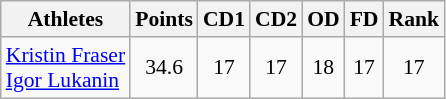<table class="wikitable" border="1" style="font-size:90%">
<tr>
<th>Athletes</th>
<th>Points</th>
<th>CD1</th>
<th>CD2</th>
<th>OD</th>
<th>FD</th>
<th>Rank</th>
</tr>
<tr align=center>
<td align=left><a href='#'>Kristin Fraser</a><br><a href='#'>Igor Lukanin</a></td>
<td>34.6</td>
<td>17</td>
<td>17</td>
<td>18</td>
<td>17</td>
<td>17</td>
</tr>
</table>
